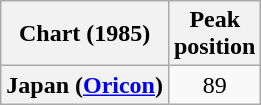<table class="wikitable plainrowheaders" style="text-align:center">
<tr>
<th>Chart (1985)</th>
<th>Peak<br>position</th>
</tr>
<tr>
<th scope="row">Japan (<a href='#'>Oricon</a>)</th>
<td>89</td>
</tr>
</table>
